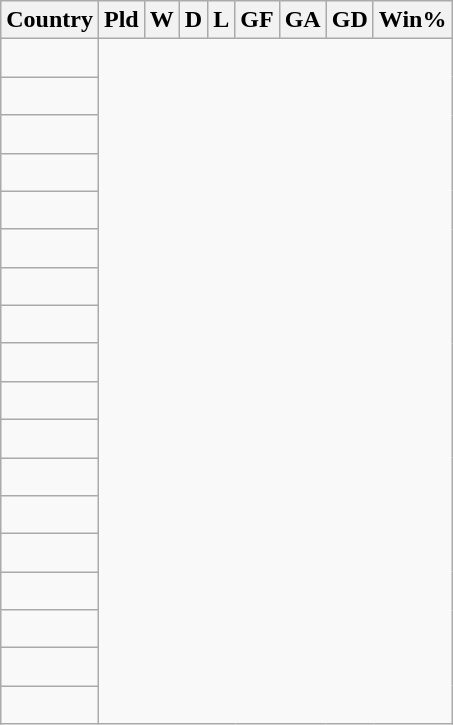<table class="wikitable sortable" style="text-align:center">
<tr>
<th>Country</th>
<th>Pld</th>
<th>W</th>
<th>D</th>
<th>L</th>
<th>GF</th>
<th>GA</th>
<th>GD</th>
<th>Win%</th>
</tr>
<tr>
<td align=left><br></td>
</tr>
<tr>
<td align=left><br></td>
</tr>
<tr>
<td align=left><br></td>
</tr>
<tr>
<td align=left><br></td>
</tr>
<tr>
<td align=left><br></td>
</tr>
<tr>
<td align=left><br></td>
</tr>
<tr>
<td align=left><br></td>
</tr>
<tr>
<td align=left><br></td>
</tr>
<tr>
<td align=left><br></td>
</tr>
<tr>
<td align=left><br></td>
</tr>
<tr>
<td align=left><br></td>
</tr>
<tr>
<td align=left><br></td>
</tr>
<tr>
<td align=left><br></td>
</tr>
<tr>
<td align=left><br></td>
</tr>
<tr>
<td align=left><br></td>
</tr>
<tr>
<td align=left><br></td>
</tr>
<tr>
<td align=left><br></td>
</tr>
<tr>
<td align=left><br></td>
</tr>
</table>
